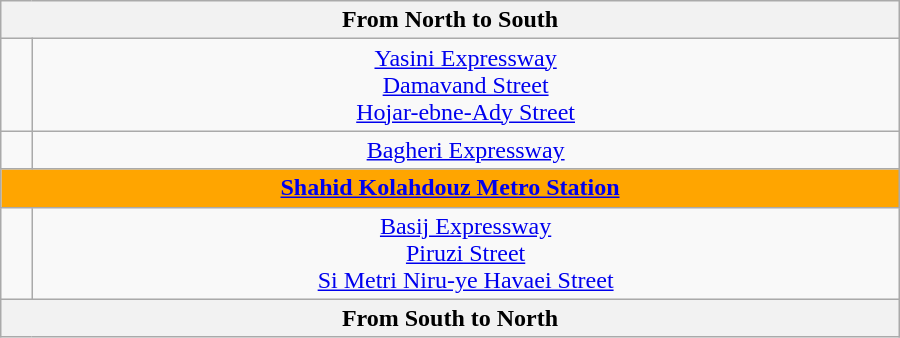<table class="wikitable" style="text-align:center" width="600px">
<tr>
<th text-align="center" colspan="3"> From North to South </th>
</tr>
<tr>
<td><br></td>
<td> <a href='#'>Yasini Expressway</a><br> <a href='#'>Damavand Street</a><br> <a href='#'>Hojar-ebne-Ady Street</a></td>
</tr>
<tr>
<td></td>
<td> <a href='#'>Bagheri Expressway</a></td>
</tr>
<tr>
<td text-align="center" colspan="3" style="background: orange; color: white;"><strong><a href='#'>Shahid Kolahdouz Metro Station</a></strong></td>
</tr>
<tr>
<td><br></td>
<td> <a href='#'>Basij Expressway</a><br> <a href='#'>Piruzi Street</a><br> <a href='#'>Si Metri Niru-ye Havaei Street</a></td>
</tr>
<tr>
<th text-align="center" colspan="3"> From South to North </th>
</tr>
</table>
